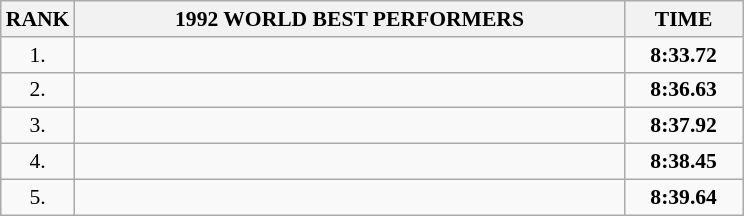<table class="wikitable" style="border-collapse: collapse; font-size: 90%;">
<tr>
<th>RANK</th>
<th align="center" style="width: 25em">1992 WORLD BEST PERFORMERS</th>
<th align="center" style="width: 5em">TIME</th>
</tr>
<tr>
<td align="center">1.</td>
<td></td>
<td align="center"><strong>8:33.72</strong></td>
</tr>
<tr>
<td align="center">2.</td>
<td></td>
<td align="center"><strong>8:36.63</strong></td>
</tr>
<tr>
<td align="center">3.</td>
<td></td>
<td align="center"><strong>8:37.92</strong></td>
</tr>
<tr>
<td align="center">4.</td>
<td></td>
<td align="center"><strong>8:38.45</strong></td>
</tr>
<tr>
<td align="center">5.</td>
<td></td>
<td align="center"><strong>8:39.64</strong></td>
</tr>
</table>
